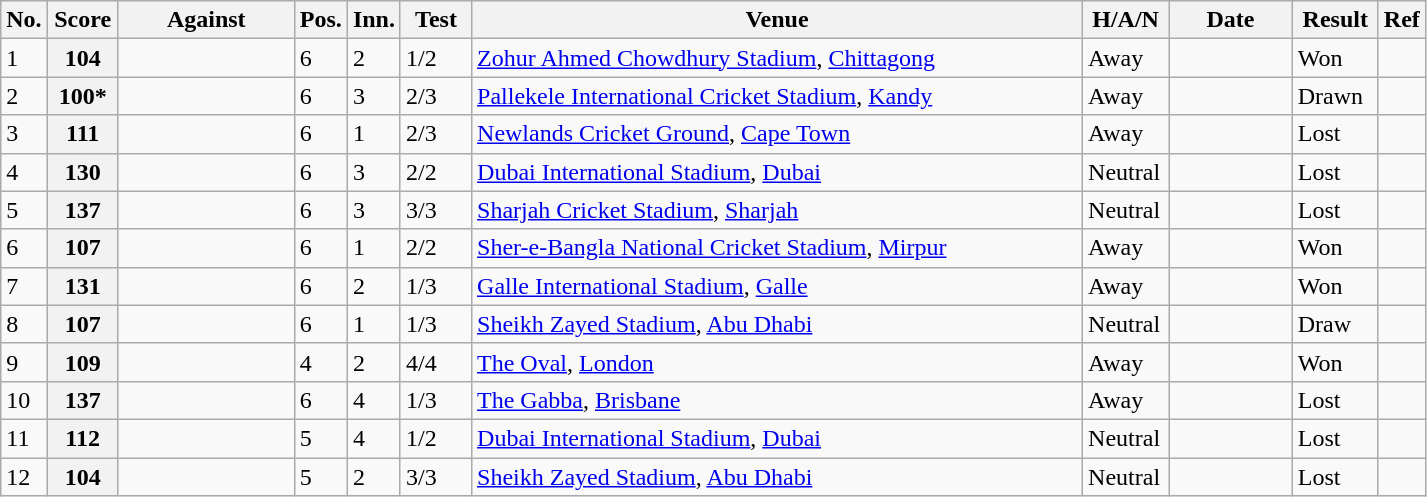<table class="wikitable plainrowheaders sortable">
<tr>
<th scope="col" style="width:10px">No.</th>
<th scope="col" style="width:40px">Score</th>
<th scope="col" style="width:110px">Against</th>
<th scope="col" style="width:10px">Pos.</th>
<th scope="col" style="width:10px">Inn.</th>
<th scope="col" style="width:40px">Test</th>
<th scope="col" style="width:400px">Venue</th>
<th scope="col" style="width:50px">H/A/N</th>
<th scope="col" style="width:75px">Date</th>
<th scope="col" style="width:50px">Result</th>
<th scope="col" class="unsortable">Ref</th>
</tr>
<tr>
<td>1</td>
<th scope="row"> 104</th>
<td></td>
<td>6</td>
<td>2</td>
<td>1/2</td>
<td><a href='#'>Zohur Ahmed Chowdhury Stadium</a>, <a href='#'>Chittagong</a></td>
<td>Away</td>
<td></td>
<td>Won</td>
<td></td>
</tr>
<tr>
<td>2</td>
<th scope="row"> 100*</th>
<td></td>
<td>6</td>
<td>3</td>
<td>2/3</td>
<td><a href='#'>Pallekele International Cricket Stadium</a>, <a href='#'>Kandy</a></td>
<td>Away</td>
<td></td>
<td>Drawn</td>
<td></td>
</tr>
<tr>
<td>3</td>
<th scope="row"> 111</th>
<td></td>
<td>6</td>
<td>1</td>
<td>2/3</td>
<td><a href='#'>Newlands Cricket Ground</a>, <a href='#'>Cape Town</a></td>
<td>Away</td>
<td></td>
<td>Lost</td>
<td></td>
</tr>
<tr>
<td>4</td>
<th scope="row"> 130</th>
<td></td>
<td>6</td>
<td>3</td>
<td>2/2</td>
<td><a href='#'>Dubai International Stadium</a>, <a href='#'>Dubai</a></td>
<td>Neutral</td>
<td></td>
<td>Lost</td>
<td></td>
</tr>
<tr>
<td>5</td>
<th scope="row"> 137</th>
<td></td>
<td>6</td>
<td>3</td>
<td>3/3</td>
<td><a href='#'>Sharjah Cricket Stadium</a>, <a href='#'>Sharjah</a></td>
<td>Neutral</td>
<td></td>
<td>Lost</td>
<td></td>
</tr>
<tr>
<td>6</td>
<th scope="row"> 107</th>
<td></td>
<td>6</td>
<td>1</td>
<td>2/2</td>
<td><a href='#'>Sher-e-Bangla National Cricket Stadium</a>, <a href='#'>Mirpur</a></td>
<td>Away</td>
<td></td>
<td>Won</td>
<td></td>
</tr>
<tr>
<td>7</td>
<th scope="row"> 131</th>
<td></td>
<td>6</td>
<td>2</td>
<td>1/3</td>
<td><a href='#'>Galle International Stadium</a>, <a href='#'>Galle</a></td>
<td>Away</td>
<td></td>
<td>Won</td>
<td></td>
</tr>
<tr>
<td>8</td>
<th scope="row"> 107</th>
<td></td>
<td>6</td>
<td>1</td>
<td>1/3</td>
<td><a href='#'>Sheikh Zayed Stadium</a>, <a href='#'>Abu Dhabi</a></td>
<td>Neutral</td>
<td></td>
<td>Draw</td>
<td></td>
</tr>
<tr>
<td>9</td>
<th scope="row"> 109</th>
<td></td>
<td>4</td>
<td>2</td>
<td>4/4</td>
<td><a href='#'>The Oval</a>, <a href='#'>London</a></td>
<td>Away</td>
<td></td>
<td>Won</td>
<td></td>
</tr>
<tr>
<td>10</td>
<th scope="row"> 137</th>
<td></td>
<td>6</td>
<td>4</td>
<td>1/3</td>
<td><a href='#'>The Gabba</a>, <a href='#'>Brisbane</a></td>
<td>Away</td>
<td></td>
<td>Lost</td>
<td></td>
</tr>
<tr>
<td>11</td>
<th scope="row"> 112</th>
<td></td>
<td>5</td>
<td>4</td>
<td>1/2</td>
<td><a href='#'>Dubai International Stadium</a>, <a href='#'>Dubai</a></td>
<td>Neutral</td>
<td></td>
<td>Lost</td>
<td></td>
</tr>
<tr>
<td>12</td>
<th scope="row"> 104</th>
<td></td>
<td>5</td>
<td>2</td>
<td>3/3</td>
<td><a href='#'>Sheikh Zayed Stadium</a>, <a href='#'>Abu Dhabi</a></td>
<td>Neutral</td>
<td></td>
<td>Lost</td>
<td></td>
</tr>
</table>
